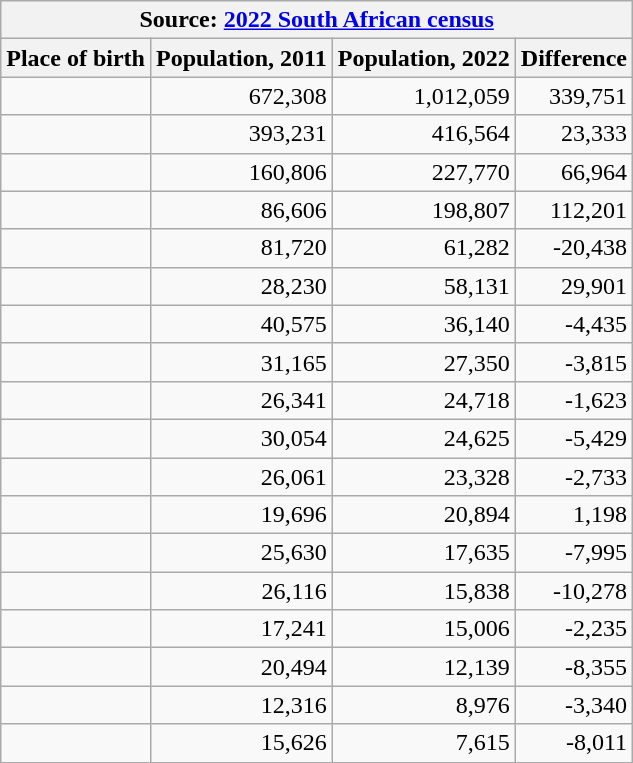<table class="wikitable sortable" style="text-align:right">
<tr>
<th scope="col" colspan="4">Source: <a href='#'>2022 South African census</a></th>
</tr>
<tr>
<th scope="col">Place of birth</th>
<th data-sort-type="number">Population, 2011</th>
<th data-sort-type="number">Population, 2022</th>
<th data-sort-type="number">Difference</th>
</tr>
<tr>
<td scope="row" style="text-align:left;"></td>
<td>672,308</td>
<td>1,012,059</td>
<td>339,751 </td>
</tr>
<tr>
<td scope="row" style="text-align:left;"></td>
<td>393,231</td>
<td>416,564</td>
<td>23,333 </td>
</tr>
<tr>
<td scope="row" style="text-align:left;"></td>
<td>160,806</td>
<td>227,770</td>
<td>66,964 </td>
</tr>
<tr>
<td scope="row" style="text-align:left;"></td>
<td>86,606</td>
<td>198,807</td>
<td>112,201 </td>
</tr>
<tr>
<td scope="row" style="text-align:left;"></td>
<td>81,720</td>
<td>61,282</td>
<td>-20,438 </td>
</tr>
<tr>
<td scope="row" style="text-align:left;"></td>
<td>28,230</td>
<td>58,131</td>
<td>29,901 </td>
</tr>
<tr>
<td scope="row" style="text-align:left;"></td>
<td>40,575</td>
<td>36,140</td>
<td>-4,435 </td>
</tr>
<tr>
<td scope="row" style="text-align:left;"></td>
<td>31,165</td>
<td>27,350</td>
<td>-3,815 </td>
</tr>
<tr>
<td scope="row" style="text-align:left;"></td>
<td>26,341</td>
<td>24,718</td>
<td>-1,623 </td>
</tr>
<tr>
<td scope="row" style="text-align:left;"></td>
<td>30,054</td>
<td>24,625</td>
<td>-5,429 </td>
</tr>
<tr>
<td scope="row" style="text-align:left;"></td>
<td>26,061</td>
<td>23,328</td>
<td>-2,733 </td>
</tr>
<tr>
<td scope="row" style="text-align:left;"></td>
<td>19,696</td>
<td>20,894</td>
<td>1,198 </td>
</tr>
<tr>
<td scope="row" style="text-align:left;"></td>
<td>25,630</td>
<td>17,635</td>
<td>-7,995 </td>
</tr>
<tr>
<td scope="row" style="text-align:left;"></td>
<td>26,116</td>
<td>15,838</td>
<td>-10,278 </td>
</tr>
<tr>
<td scope="row" style="text-align:left;"></td>
<td>17,241</td>
<td>15,006</td>
<td>-2,235 </td>
</tr>
<tr>
<td scope="row" style="text-align:left;"></td>
<td>20,494</td>
<td>12,139</td>
<td>-8,355 </td>
</tr>
<tr>
<td scope="row" style="text-align:left;"></td>
<td>12,316</td>
<td>8,976</td>
<td>-3,340 </td>
</tr>
<tr>
<td scope="row" style="text-align:left;"></td>
<td>15,626</td>
<td>7,615</td>
<td>-8,011 </td>
</tr>
<tr>
</tr>
</table>
